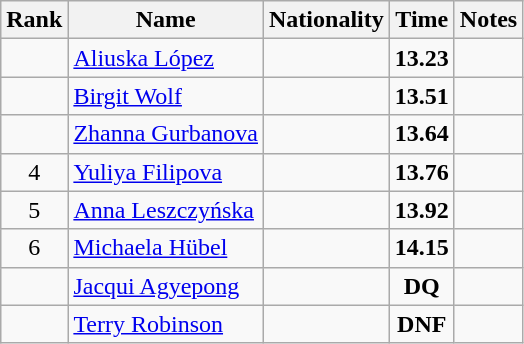<table class="wikitable sortable" style="text-align:center">
<tr>
<th>Rank</th>
<th>Name</th>
<th>Nationality</th>
<th>Time</th>
<th>Notes</th>
</tr>
<tr>
<td></td>
<td align=left><a href='#'>Aliuska López</a></td>
<td align=left></td>
<td><strong>13.23</strong></td>
<td></td>
</tr>
<tr>
<td></td>
<td align=left><a href='#'>Birgit Wolf</a></td>
<td align=left></td>
<td><strong>13.51</strong></td>
<td></td>
</tr>
<tr>
<td></td>
<td align=left><a href='#'>Zhanna Gurbanova</a></td>
<td align=left></td>
<td><strong>13.64</strong></td>
<td></td>
</tr>
<tr>
<td>4</td>
<td align=left><a href='#'>Yuliya Filipova</a></td>
<td align=left></td>
<td><strong>13.76</strong></td>
<td></td>
</tr>
<tr>
<td>5</td>
<td align=left><a href='#'>Anna Leszczyńska</a></td>
<td align=left></td>
<td><strong>13.92</strong></td>
<td></td>
</tr>
<tr>
<td>6</td>
<td align=left><a href='#'>Michaela Hübel</a></td>
<td align=left></td>
<td><strong>14.15</strong></td>
<td></td>
</tr>
<tr>
<td></td>
<td align=left><a href='#'>Jacqui Agyepong</a></td>
<td align=left></td>
<td><strong>DQ</strong></td>
<td></td>
</tr>
<tr>
<td></td>
<td align=left><a href='#'>Terry Robinson</a></td>
<td align=left></td>
<td><strong>DNF</strong></td>
<td></td>
</tr>
</table>
